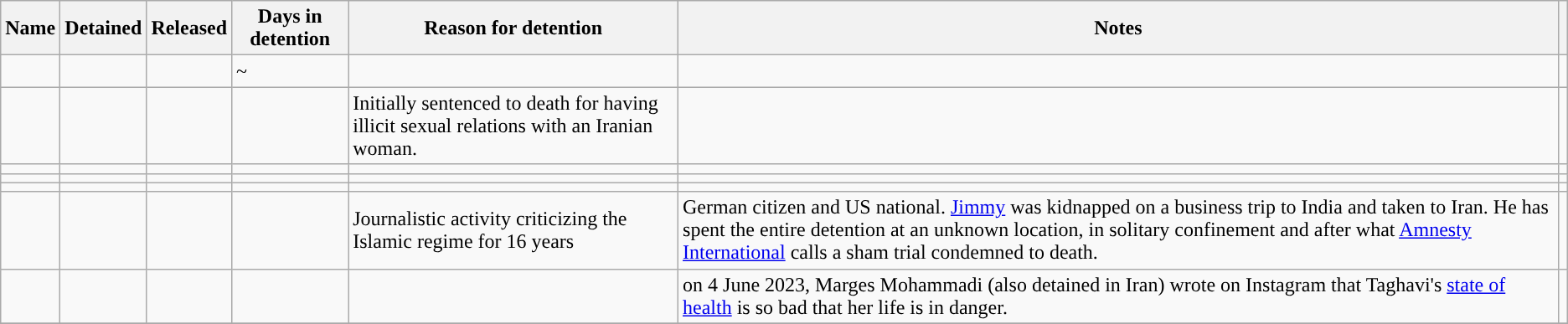<table class="wikitable sortable">
<tr>
<th>Name</th>
<th>Detained</th>
<th>Released</th>
<th>Days in detention</th>
<th>Reason for detention</th>
<th>Notes</th>
<th class="unsortable"></th>
</tr>
<tr>
<td></td>
<td></td>
<td></td>
<td>~</td>
<td></td>
<td></td>
<td align="center"></td>
</tr>
<tr>
<td></td>
<td></td>
<td></td>
<td></td>
<td>Initially sentenced to death for having illicit sexual relations with an Iranian woman.</td>
<td></td>
<td align="center"></td>
</tr>
<tr>
<td></td>
<td></td>
<td></td>
<td></td>
<td></td>
<td></td>
<td align="center"></td>
</tr>
<tr>
<td></td>
<td></td>
<td></td>
<td></td>
<td></td>
<td></td>
<td align="center"></td>
</tr>
<tr>
<td></td>
<td></td>
<td></td>
<td></td>
<td></td>
<td></td>
<td align="center"></td>
</tr>
<tr>
<td></td>
<td></td>
<td></td>
<td></td>
<td>Journalistic activity criticizing the Islamic regime for 16 years</td>
<td>German citizen and US national. <a href='#'>Jimmy</a> was kidnapped on a business trip to India and taken to Iran. He has spent the entire detention at an unknown location, in solitary confinement and after what <a href='#'>Amnesty International</a> calls a sham trial condemned to death.</td>
<td></td>
</tr>
<tr>
<td></td>
<td></td>
<td></td>
<td></td>
<td></td>
<td>on 4 June 2023, Marges Mohammadi (also detained in Iran) wrote on Instagram that Taghavi's <a href='#'>state of health</a> is so bad that her life is in danger.</td>
<td></td>
</tr>
<tr>
</tr>
</table>
